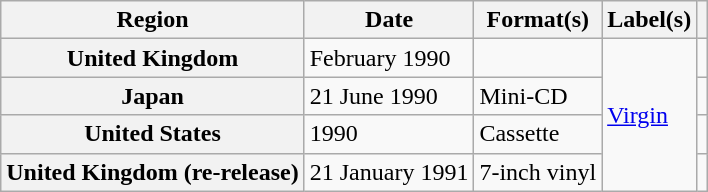<table class="wikitable plainrowheaders">
<tr>
<th scope="col">Region</th>
<th scope="col">Date</th>
<th scope="col">Format(s)</th>
<th scope="col">Label(s)</th>
<th scope="col"></th>
</tr>
<tr>
<th scope="row">United Kingdom</th>
<td>February 1990</td>
<td></td>
<td rowspan="4"><a href='#'>Virgin</a></td>
<td></td>
</tr>
<tr>
<th scope="row">Japan</th>
<td>21 June 1990</td>
<td>Mini-CD</td>
<td></td>
</tr>
<tr>
<th scope="row">United States</th>
<td>1990</td>
<td>Cassette</td>
<td></td>
</tr>
<tr>
<th scope="row">United Kingdom (re-release)</th>
<td>21 January 1991</td>
<td>7-inch vinyl</td>
<td></td>
</tr>
</table>
